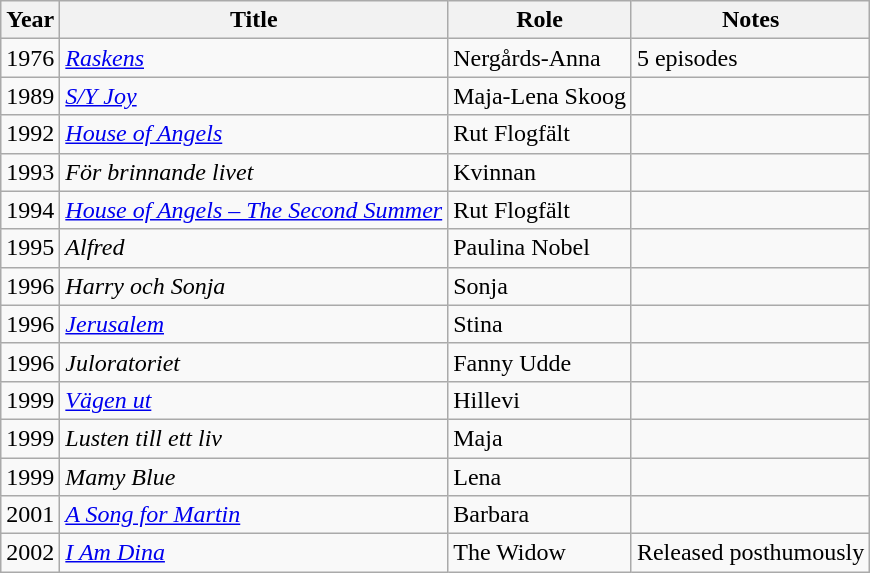<table class="wikitable">
<tr>
<th>Year</th>
<th>Title</th>
<th>Role</th>
<th>Notes</th>
</tr>
<tr>
<td>1976</td>
<td><em><a href='#'>Raskens</a></em></td>
<td>Nergårds-Anna</td>
<td>5 episodes</td>
</tr>
<tr>
<td>1989</td>
<td><em><a href='#'>S/Y Joy</a></em></td>
<td>Maja-Lena Skoog</td>
<td></td>
</tr>
<tr>
<td>1992</td>
<td><em><a href='#'>House of Angels</a></em></td>
<td>Rut Flogfält</td>
<td></td>
</tr>
<tr>
<td>1993</td>
<td><em>För brinnande livet</em></td>
<td>Kvinnan</td>
<td></td>
</tr>
<tr>
<td>1994</td>
<td><em><a href='#'>House of Angels – The Second Summer</a></em></td>
<td>Rut Flogfält</td>
<td></td>
</tr>
<tr>
<td>1995</td>
<td><em>Alfred</em></td>
<td>Paulina Nobel</td>
<td></td>
</tr>
<tr>
<td>1996</td>
<td><em>Harry och Sonja</em></td>
<td>Sonja</td>
<td></td>
</tr>
<tr>
<td>1996</td>
<td><em><a href='#'>Jerusalem</a></em></td>
<td>Stina</td>
<td></td>
</tr>
<tr>
<td>1996</td>
<td><em>Juloratoriet</em></td>
<td>Fanny Udde</td>
<td></td>
</tr>
<tr>
<td>1999</td>
<td><em><a href='#'>Vägen ut</a></em></td>
<td>Hillevi</td>
<td></td>
</tr>
<tr>
<td>1999</td>
<td><em>Lusten till ett liv</em></td>
<td>Maja</td>
<td></td>
</tr>
<tr>
<td>1999</td>
<td><em>Mamy Blue</em></td>
<td>Lena</td>
<td></td>
</tr>
<tr>
<td>2001</td>
<td><em><a href='#'>A Song for Martin</a></em></td>
<td>Barbara</td>
<td></td>
</tr>
<tr>
<td>2002</td>
<td><em><a href='#'>I Am Dina</a></em></td>
<td>The Widow</td>
<td>Released posthumously</td>
</tr>
</table>
